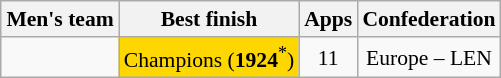<table class="wikitable" style="text-align: center; font-size: 90%; margin-left: 1em;">
<tr>
<th>Men's team</th>
<th>Best finish</th>
<th>Apps</th>
<th>Confederation</th>
</tr>
<tr>
<td style="text-align: left;"></td>
<td style="background-color: gold; text-align: left;">Champions (<strong>1924</strong><sup>*</sup>)</td>
<td>11</td>
<td>Europe – LEN</td>
</tr>
</table>
